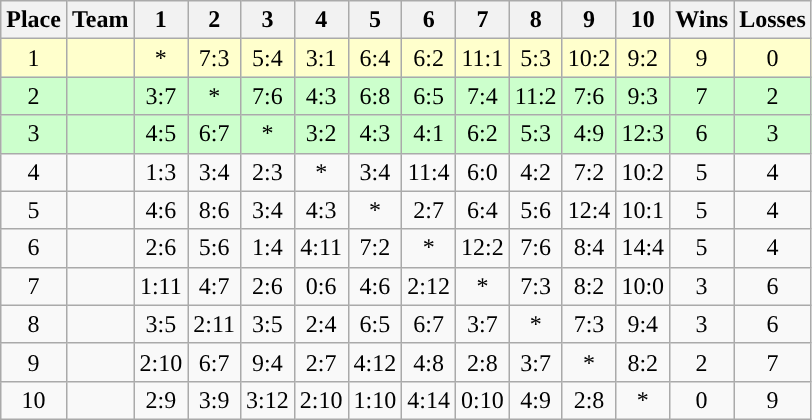<table class="wikitable" style="text-align:center;">
<tr>
<th>Place</th>
<th>Team</th>
<th width="25">1</th>
<th width="25">2</th>
<th width="25">3</th>
<th width="25">4</th>
<th width="25">5</th>
<th width="25">6</th>
<th width="25">7</th>
<th width="25">8</th>
<th width="25">9</th>
<th width="25">10</th>
<th>Wins</th>
<th>Losses</th>
</tr>
<tr bgcolor=#ffc>
<td>1</td>
<td align="left"></td>
<td>*</td>
<td>7:3</td>
<td>5:4</td>
<td>3:1</td>
<td>6:4</td>
<td>6:2</td>
<td>11:1</td>
<td>5:3</td>
<td>10:2</td>
<td>9:2</td>
<td>9</td>
<td>0</td>
</tr>
<tr bgcolor=#cfc>
<td>2</td>
<td align="left"></td>
<td>3:7</td>
<td>*</td>
<td>7:6</td>
<td>4:3</td>
<td>6:8</td>
<td>6:5</td>
<td>7:4</td>
<td>11:2</td>
<td>7:6</td>
<td>9:3</td>
<td>7</td>
<td>2</td>
</tr>
<tr bgcolor=#cfc>
<td>3</td>
<td align="left"></td>
<td>4:5</td>
<td>6:7</td>
<td>*</td>
<td>3:2</td>
<td>4:3</td>
<td>4:1</td>
<td>6:2</td>
<td>5:3</td>
<td>4:9</td>
<td>12:3</td>
<td>6</td>
<td>3</td>
</tr>
<tr>
<td>4</td>
<td align="left"></td>
<td>1:3</td>
<td>3:4</td>
<td>2:3</td>
<td>*</td>
<td>3:4</td>
<td>11:4</td>
<td>6:0</td>
<td>4:2</td>
<td>7:2</td>
<td>10:2</td>
<td>5</td>
<td>4</td>
</tr>
<tr>
<td>5</td>
<td align="left"></td>
<td>4:6</td>
<td>8:6</td>
<td>3:4</td>
<td>4:3</td>
<td>*</td>
<td>2:7</td>
<td>6:4</td>
<td>5:6</td>
<td>12:4</td>
<td>10:1</td>
<td>5</td>
<td>4</td>
</tr>
<tr>
<td>6</td>
<td align="left"></td>
<td>2:6</td>
<td>5:6</td>
<td>1:4</td>
<td>4:11</td>
<td>7:2</td>
<td>*</td>
<td>12:2</td>
<td>7:6</td>
<td>8:4</td>
<td>14:4</td>
<td>5</td>
<td>4</td>
</tr>
<tr>
<td>7</td>
<td align="left"></td>
<td>1:11</td>
<td>4:7</td>
<td>2:6</td>
<td>0:6</td>
<td>4:6</td>
<td>2:12</td>
<td>*</td>
<td>7:3</td>
<td>8:2</td>
<td>10:0</td>
<td>3</td>
<td>6</td>
</tr>
<tr>
<td>8</td>
<td align="left"></td>
<td>3:5</td>
<td>2:11</td>
<td>3:5</td>
<td>2:4</td>
<td>6:5</td>
<td>6:7</td>
<td>3:7</td>
<td>*</td>
<td>7:3</td>
<td>9:4</td>
<td>3</td>
<td>6</td>
</tr>
<tr>
<td>9</td>
<td align="left"></td>
<td>2:10</td>
<td>6:7</td>
<td>9:4</td>
<td>2:7</td>
<td>4:12</td>
<td>4:8</td>
<td>2:8</td>
<td>3:7</td>
<td>*</td>
<td>8:2</td>
<td>2</td>
<td>7</td>
</tr>
<tr>
<td>10</td>
<td align="left"></td>
<td>2:9</td>
<td>3:9</td>
<td>3:12</td>
<td>2:10</td>
<td>1:10</td>
<td>4:14</td>
<td>0:10</td>
<td>4:9</td>
<td>2:8</td>
<td>*</td>
<td>0</td>
<td>9</td>
</tr>
</table>
